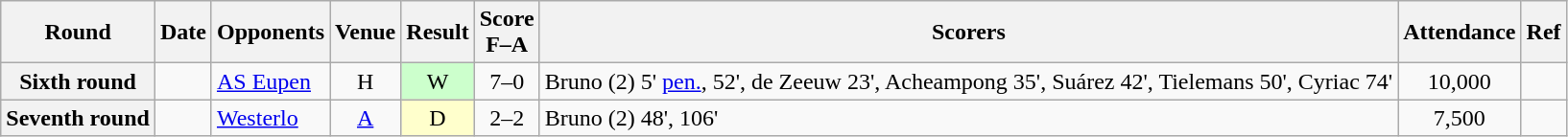<table class="wikitable plainrowheaders sortable" style="text-align:center">
<tr>
<th scope="col">Round</th>
<th scope="col">Date</th>
<th scope="col">Opponents</th>
<th scope="col">Venue</th>
<th scope="col">Result</th>
<th scope="col">Score<br>F–A</th>
<th scope="col" class="unsortable">Scorers</th>
<th scope="col">Attendance</th>
<th scope="col" class="unsortable">Ref</th>
</tr>
<tr>
<th scope="row">Sixth round</th>
<td align="left"></td>
<td align="left"><a href='#'>AS Eupen</a></td>
<td>H</td>
<td style="background-color:#CCFFCC">W</td>
<td>7–0</td>
<td align="left">Bruno (2) 5' <a href='#'>pen.</a>, 52', de Zeeuw 23', Acheampong 35', Suárez 42', Tielemans 50', Cyriac 74'</td>
<td>10,000</td>
<td></td>
</tr>
<tr>
<th scope="row">Seventh round</th>
<td align="left"></td>
<td align="left"><a href='#'>Westerlo</a></td>
<td><a href='#'>A</a></td>
<td style="background-color:#FFFFCC">D</td>
<td>2–2 <br></td>
<td align="left">Bruno (2) 48', 106'</td>
<td>7,500</td>
<td></td>
</tr>
</table>
